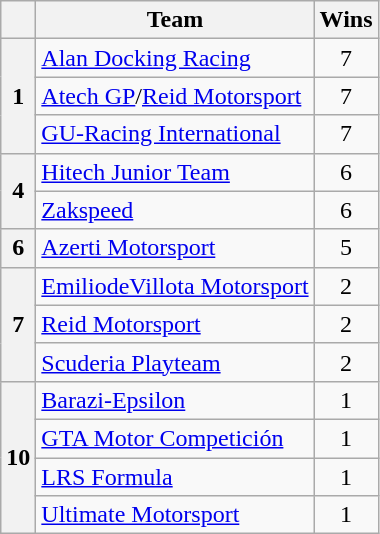<table class="wikitable" style="float:left; margin-right:1em;">
<tr>
<th></th>
<th>Team</th>
<th>Wins</th>
</tr>
<tr>
<th rowspan=3>1</th>
<td> <a href='#'>Alan Docking Racing</a></td>
<td align=center>7</td>
</tr>
<tr>
<td> <a href='#'>Atech GP</a>/<a href='#'>Reid Motorsport</a></td>
<td align=center>7</td>
</tr>
<tr>
<td> <a href='#'>GU-Racing International</a></td>
<td align=center>7</td>
</tr>
<tr>
<th rowspan=2>4</th>
<td> <a href='#'>Hitech Junior Team</a></td>
<td align=center>6</td>
</tr>
<tr>
<td> <a href='#'>Zakspeed</a></td>
<td align=center>6</td>
</tr>
<tr>
<th>6</th>
<td> <a href='#'>Azerti Motorsport</a></td>
<td align=center>5</td>
</tr>
<tr>
<th rowspan=3>7</th>
<td> <a href='#'>EmiliodeVillota Motorsport</a></td>
<td align=center>2</td>
</tr>
<tr>
<td> <a href='#'>Reid Motorsport</a></td>
<td align=center>2</td>
</tr>
<tr>
<td> <a href='#'>Scuderia Playteam</a></td>
<td align=center>2</td>
</tr>
<tr>
<th rowspan=4>10</th>
<td> <a href='#'>Barazi-Epsilon</a></td>
<td align=center>1</td>
</tr>
<tr>
<td> <a href='#'>GTA Motor Competición</a></td>
<td align=center>1</td>
</tr>
<tr>
<td> <a href='#'>LRS Formula</a></td>
<td align=center>1</td>
</tr>
<tr>
<td> <a href='#'>Ultimate Motorsport</a></td>
<td align=center>1</td>
</tr>
</table>
